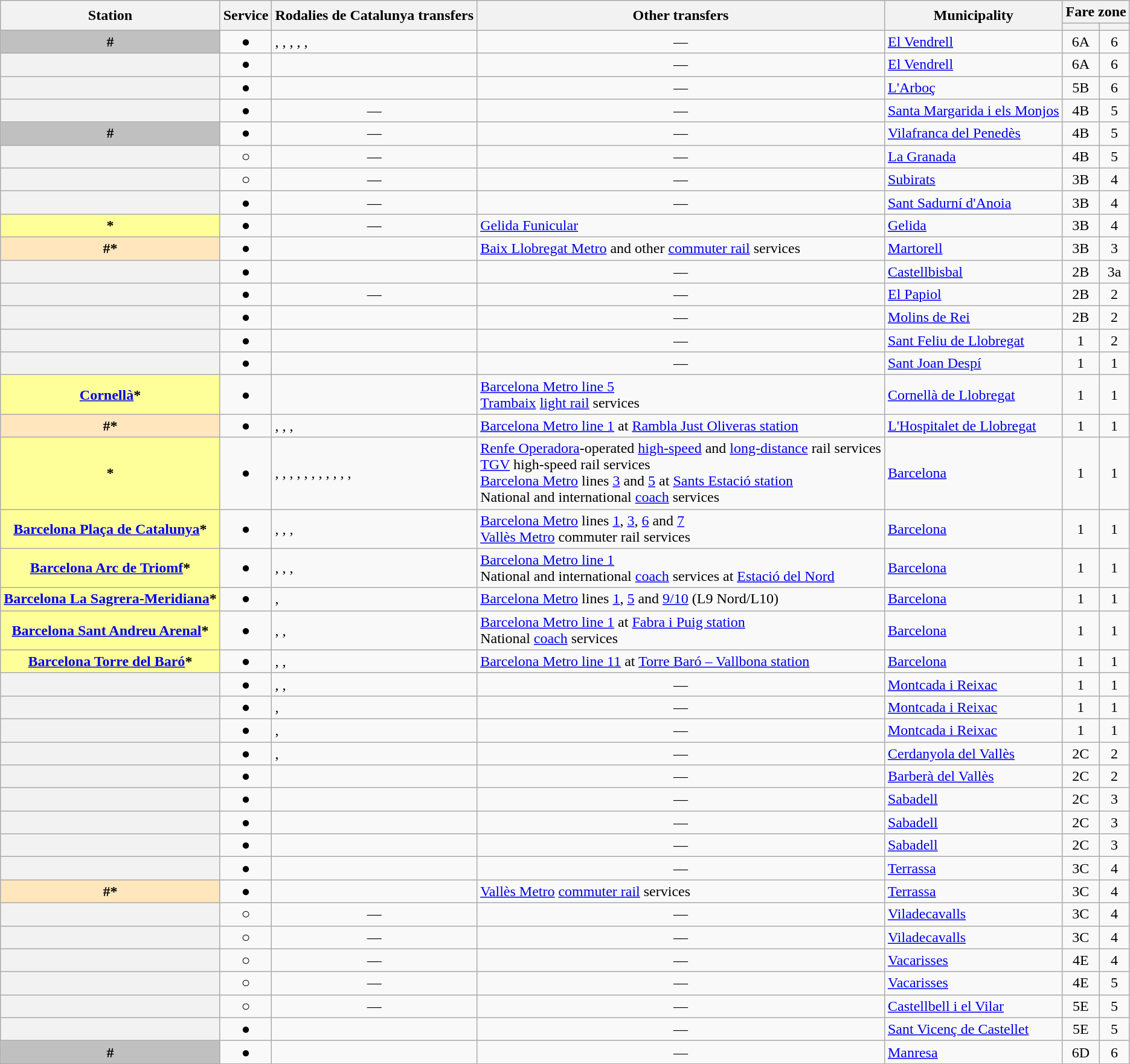<table class="wikitable sortable plainrowheaders">
<tr>
<th scope=col rowspan=2>Station</th>
<th scope=col rowspan=2>Service</th>
<th scope=col rowspan=2>Rodalies de Catalunya transfers</th>
<th scope=col rowspan=2>Other transfers</th>
<th scope=col rowspan=2>Municipality</th>
<th scope=col colspan=2>Fare zone</th>
</tr>
<tr>
<th scope=col></th>
<th scope=col></th>
</tr>
<tr>
<th scope=row style="background-color:#C0C0C0">#</th>
<td align=center>●</td>
<td>, , , , , </td>
<td align=center>—</td>
<td><a href='#'>El Vendrell</a></td>
<td align=center>6A</td>
<td align=center>6</td>
</tr>
<tr>
<th scope=row></th>
<td align=center>●</td>
<td></td>
<td align=center>—</td>
<td><a href='#'>El Vendrell</a></td>
<td align=center>6A</td>
<td align=center>6</td>
</tr>
<tr>
<th scope=row></th>
<td align=center>●</td>
<td></td>
<td align=center>—</td>
<td><a href='#'>L'Arboç</a></td>
<td align=center>5B</td>
<td align=center>6</td>
</tr>
<tr>
<th scope=row></th>
<td align=center>●</td>
<td align=center>—</td>
<td align=center>—</td>
<td><a href='#'>Santa Margarida i els Monjos</a></td>
<td align=center>4B</td>
<td align=center>5</td>
</tr>
<tr>
<th scope=row style="background-color:#C0C0C0">#</th>
<td align=center>●</td>
<td align=center>—</td>
<td align=center>—</td>
<td><a href='#'>Vilafranca del Penedès</a></td>
<td align=center>4B</td>
<td align=center>5</td>
</tr>
<tr>
<th scope=row></th>
<td align=center>○</td>
<td align=center>—</td>
<td align=center>—</td>
<td><a href='#'>La Granada</a></td>
<td align=center>4B</td>
<td align=center>5</td>
</tr>
<tr>
<th scope=row></th>
<td align=center>○</td>
<td align=center>—</td>
<td align=center>—</td>
<td><a href='#'>Subirats</a></td>
<td align=center>3B</td>
<td align=center>4</td>
</tr>
<tr>
<th scope=row></th>
<td align=center>●</td>
<td align=center>—</td>
<td align=center>—</td>
<td><a href='#'>Sant Sadurní d'Anoia</a></td>
<td align=center>3B</td>
<td align=center>4</td>
</tr>
<tr>
<th scope=row style="background-color:#FFFF99">*</th>
<td align=center>●</td>
<td align=center>—</td>
<td><a href='#'>Gelida Funicular</a></td>
<td><a href='#'>Gelida</a></td>
<td align=center>3B</td>
<td align=center>4</td>
</tr>
<tr>
<th scope=row style="background-color:#FFE6BD">#*</th>
<td align=center>●</td>
<td></td>
<td><a href='#'>Baix Llobregat Metro</a> and other <a href='#'>commuter rail</a> services</td>
<td><a href='#'>Martorell</a></td>
<td align=center>3B</td>
<td align=center>3</td>
</tr>
<tr>
<th scope=row></th>
<td align=center>●</td>
<td></td>
<td align=center>—</td>
<td><a href='#'>Castellbisbal</a></td>
<td align=center>2B</td>
<td align=center>3a</td>
</tr>
<tr>
<th scope=row></th>
<td align=center>●</td>
<td align=center>—</td>
<td align=center>—</td>
<td><a href='#'>El Papiol</a></td>
<td align=center>2B</td>
<td align=center>2</td>
</tr>
<tr>
<th scope=row></th>
<td align=center>●</td>
<td></td>
<td align=center>—</td>
<td><a href='#'>Molins de Rei</a></td>
<td align=center>2B</td>
<td align=center>2</td>
</tr>
<tr>
<th scope=row></th>
<td align=center>●</td>
<td></td>
<td align=center>—</td>
<td><a href='#'>Sant Feliu de Llobregat</a></td>
<td align=center>1</td>
<td align=center>2</td>
</tr>
<tr>
<th scope=row></th>
<td align=center>●</td>
<td></td>
<td align=center>—</td>
<td><a href='#'>Sant Joan Despí</a></td>
<td align=center>1</td>
<td align=center>1</td>
</tr>
<tr>
<th scope=row style="background-color:#FFFF99"><a href='#'>Cornellà</a>*</th>
<td align=center>●</td>
<td></td>
<td><a href='#'>Barcelona Metro line 5</a><br> <a href='#'>Trambaix</a> <a href='#'>light rail</a> services</td>
<td><a href='#'>Cornellà de Llobregat</a></td>
<td align=center>1</td>
<td align=center>1</td>
</tr>
<tr>
<th scope=row style="background-color:#FFE6BD">#*</th>
<td align=center>●</td>
<td>, , , </td>
<td><a href='#'>Barcelona Metro line 1</a> at <a href='#'>Rambla Just Oliveras station</a></td>
<td><a href='#'>L'Hospitalet de Llobregat</a></td>
<td align=center>1</td>
<td align=center>1</td>
</tr>
<tr>
<th scope=row style="background: #FFFF99;">*</th>
<td align=center>●</td>
<td>, , , , , , , , , , , </td>
<td><a href='#'>Renfe Operadora</a>-operated <a href='#'>high-speed</a> and <a href='#'>long-distance</a> rail services<br> <a href='#'>TGV</a> high-speed rail services<br> <a href='#'>Barcelona Metro</a> lines <a href='#'>3</a> and <a href='#'>5</a> at <a href='#'>Sants Estació station</a><br> National and international <a href='#'>coach</a> services</td>
<td><a href='#'>Barcelona</a></td>
<td align=center>1</td>
<td align=center>1</td>
</tr>
<tr>
<th scope=row style="background: #FFFF99;"><a href='#'>Barcelona Plaça de Catalunya</a>*</th>
<td align=center>●</td>
<td>, , , </td>
<td><a href='#'>Barcelona Metro</a> lines <a href='#'>1</a>, <a href='#'>3</a>, <a href='#'>6</a> and <a href='#'>7</a><br> <a href='#'>Vallès Metro</a> commuter rail services</td>
<td><a href='#'>Barcelona</a></td>
<td align=center>1</td>
<td align=center>1</td>
</tr>
<tr>
<th scope=row style="background: #FFFF99;"><a href='#'>Barcelona Arc de Triomf</a>*</th>
<td align=center>●</td>
<td>, , , </td>
<td><a href='#'>Barcelona Metro line 1</a><br> National and international <a href='#'>coach</a> services at <a href='#'>Estació del Nord</a></td>
<td><a href='#'>Barcelona</a></td>
<td align=center>1</td>
<td align=center>1</td>
</tr>
<tr>
<th scope=row style="background: #FFFF99;"><a href='#'>Barcelona La Sagrera-Meridiana</a>*</th>
<td align=center>●</td>
<td>, </td>
<td><a href='#'>Barcelona Metro</a> lines <a href='#'>1</a>, <a href='#'>5</a> and <a href='#'>9/10</a> (L9 Nord/L10)</td>
<td><a href='#'>Barcelona</a></td>
<td align=center>1</td>
<td align=center>1</td>
</tr>
<tr>
<th scope=row style="background: #FFFF99;"><a href='#'>Barcelona Sant Andreu Arenal</a>*</th>
<td align=center>●</td>
<td>, , </td>
<td><a href='#'>Barcelona Metro line 1</a> at <a href='#'>Fabra i Puig station</a><br> National <a href='#'>coach</a> services</td>
<td><a href='#'>Barcelona</a></td>
<td align=center>1</td>
<td align=center>1</td>
</tr>
<tr>
<th scope=row style="background: #FFFF99;"><a href='#'>Barcelona Torre del Baró</a>*</th>
<td align=center>●</td>
<td>, , </td>
<td><a href='#'>Barcelona Metro line 11</a> at <a href='#'>Torre Baró – Vallbona station</a></td>
<td><a href='#'>Barcelona</a></td>
<td align=center>1</td>
<td align=center>1</td>
</tr>
<tr>
<th scope=row></th>
<td align=center>●</td>
<td>, , </td>
<td align=center>—</td>
<td><a href='#'>Montcada i Reixac</a></td>
<td align=center>1</td>
<td align=center>1</td>
</tr>
<tr>
<th scope=row></th>
<td align=center>●</td>
<td>, </td>
<td align=center>—</td>
<td><a href='#'>Montcada i Reixac</a></td>
<td align=center>1</td>
<td align=center>1</td>
</tr>
<tr>
<th scope=row></th>
<td align=center>●</td>
<td>, </td>
<td align=center>—</td>
<td><a href='#'>Montcada i Reixac</a></td>
<td align=center>1</td>
<td align=center>1</td>
</tr>
<tr>
<th scope=row></th>
<td align=center>●</td>
<td>, </td>
<td align=center>—</td>
<td><a href='#'>Cerdanyola del Vallès</a></td>
<td align=center>2C</td>
<td align=center>2</td>
</tr>
<tr>
<th scope=row></th>
<td align=center>●</td>
<td></td>
<td align=center>—</td>
<td><a href='#'>Barberà del Vallès</a></td>
<td align=center>2C</td>
<td align=center>2</td>
</tr>
<tr>
<th scope=row></th>
<td align=center>●</td>
<td></td>
<td align=center>—</td>
<td><a href='#'>Sabadell</a></td>
<td align=center>2C</td>
<td align=center>3</td>
</tr>
<tr>
<th scope=row></th>
<td align=center>●</td>
<td></td>
<td align=center>—</td>
<td><a href='#'>Sabadell</a></td>
<td align=center>2C</td>
<td align=center>3</td>
</tr>
<tr>
<th scope=row></th>
<td align=center>●</td>
<td></td>
<td align=center>—</td>
<td><a href='#'>Sabadell</a></td>
<td align=center>2C</td>
<td align=center>3</td>
</tr>
<tr>
<th scope=row></th>
<td align=center>●</td>
<td></td>
<td align=center>—</td>
<td><a href='#'>Terrassa</a></td>
<td align=center>3C</td>
<td align=center>4</td>
</tr>
<tr>
<th scope=row style="background-color:#FFE6BD">#*</th>
<td align=center>●</td>
<td></td>
<td><a href='#'>Vallès Metro</a> <a href='#'>commuter rail</a> services</td>
<td><a href='#'>Terrassa</a></td>
<td align=center>3C</td>
<td align=center>4</td>
</tr>
<tr>
<th scope=row></th>
<td align=center>○</td>
<td align=center>—</td>
<td align=center>—</td>
<td><a href='#'>Viladecavalls</a></td>
<td align=center>3C</td>
<td align=center>4</td>
</tr>
<tr>
<th scope=row></th>
<td align=center>○</td>
<td align=center>—</td>
<td align=center>—</td>
<td><a href='#'>Viladecavalls</a></td>
<td align=center>3C</td>
<td align=center>4</td>
</tr>
<tr>
<th scope=row></th>
<td align=center>○</td>
<td align=center>—</td>
<td align=center>—</td>
<td><a href='#'>Vacarisses</a></td>
<td align=center>4E</td>
<td align=center>4</td>
</tr>
<tr>
<th scope=row></th>
<td align=center>○</td>
<td align=center>—</td>
<td align=center>—</td>
<td><a href='#'>Vacarisses</a></td>
<td align=center>4E</td>
<td align=center>5</td>
</tr>
<tr>
<th scope=row></th>
<td align=center>○</td>
<td align=center>—</td>
<td align=center>—</td>
<td><a href='#'>Castellbell i el Vilar</a></td>
<td align=center>5E</td>
<td align=center>5</td>
</tr>
<tr>
<th scope=row></th>
<td align=center>●</td>
<td></td>
<td align=center>—</td>
<td><a href='#'>Sant Vicenç de Castellet</a></td>
<td align=center>5E</td>
<td align=center>5</td>
</tr>
<tr>
<th scope=row style="background: #C0C0C0;">#</th>
<td align=center>●</td>
<td></td>
<td align=center>—</td>
<td><a href='#'>Manresa</a></td>
<td align=center>6D</td>
<td align=center>6</td>
</tr>
</table>
